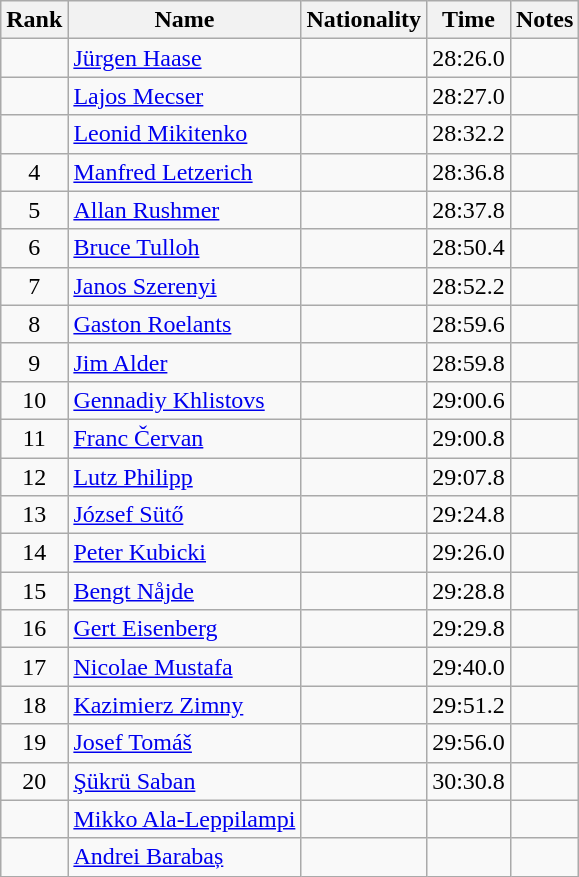<table class="wikitable sortable" style="text-align:center">
<tr>
<th>Rank</th>
<th>Name</th>
<th>Nationality</th>
<th>Time</th>
<th>Notes</th>
</tr>
<tr>
<td></td>
<td align=left><a href='#'>Jürgen Haase</a></td>
<td align=left></td>
<td>28:26.0</td>
<td></td>
</tr>
<tr>
<td></td>
<td align=left><a href='#'>Lajos Mecser</a></td>
<td align=left></td>
<td>28:27.0</td>
<td></td>
</tr>
<tr>
<td></td>
<td align=left><a href='#'>Leonid Mikitenko</a></td>
<td align=left></td>
<td>28:32.2</td>
<td></td>
</tr>
<tr>
<td>4</td>
<td align=left><a href='#'>Manfred Letzerich</a></td>
<td align=left></td>
<td>28:36.8</td>
<td></td>
</tr>
<tr>
<td>5</td>
<td align=left><a href='#'>Allan Rushmer</a></td>
<td align=left></td>
<td>28:37.8</td>
<td></td>
</tr>
<tr>
<td>6</td>
<td align=left><a href='#'>Bruce Tulloh</a></td>
<td align=left></td>
<td>28:50.4</td>
<td></td>
</tr>
<tr>
<td>7</td>
<td align=left><a href='#'>Janos Szerenyi</a></td>
<td align=left></td>
<td>28:52.2</td>
<td></td>
</tr>
<tr>
<td>8</td>
<td align=left><a href='#'>Gaston Roelants</a></td>
<td align=left></td>
<td>28:59.6</td>
<td></td>
</tr>
<tr>
<td>9</td>
<td align=left><a href='#'>Jim Alder</a></td>
<td align=left></td>
<td>28:59.8</td>
<td></td>
</tr>
<tr>
<td>10</td>
<td align=left><a href='#'>Gennadiy Khlistovs</a></td>
<td align=left></td>
<td>29:00.6</td>
<td></td>
</tr>
<tr>
<td>11</td>
<td align=left><a href='#'>Franc Červan</a></td>
<td align=left></td>
<td>29:00.8</td>
<td></td>
</tr>
<tr>
<td>12</td>
<td align=left><a href='#'>Lutz Philipp</a></td>
<td align=left></td>
<td>29:07.8</td>
<td></td>
</tr>
<tr>
<td>13</td>
<td align=left><a href='#'>József Sütő</a></td>
<td align=left></td>
<td>29:24.8</td>
<td></td>
</tr>
<tr>
<td>14</td>
<td align=left><a href='#'>Peter Kubicki</a></td>
<td align=left></td>
<td>29:26.0</td>
<td></td>
</tr>
<tr>
<td>15</td>
<td align=left><a href='#'>Bengt Nåjde</a></td>
<td align=left></td>
<td>29:28.8</td>
<td></td>
</tr>
<tr>
<td>16</td>
<td align=left><a href='#'>Gert Eisenberg</a></td>
<td align=left></td>
<td>29:29.8</td>
<td></td>
</tr>
<tr>
<td>17</td>
<td align=left><a href='#'>Nicolae Mustafa</a></td>
<td align=left></td>
<td>29:40.0</td>
<td></td>
</tr>
<tr>
<td>18</td>
<td align=left><a href='#'>Kazimierz Zimny</a></td>
<td align=left></td>
<td>29:51.2</td>
<td></td>
</tr>
<tr>
<td>19</td>
<td align=left><a href='#'>Josef Tomáš</a></td>
<td align=left></td>
<td>29:56.0</td>
<td></td>
</tr>
<tr>
<td>20</td>
<td align=left><a href='#'>Şükrü Saban</a></td>
<td align=left></td>
<td>30:30.8</td>
<td></td>
</tr>
<tr>
<td></td>
<td align=left><a href='#'>Mikko Ala-Leppilampi</a></td>
<td align=left></td>
<td></td>
<td></td>
</tr>
<tr>
<td></td>
<td align=left><a href='#'>Andrei Barabaș</a></td>
<td align=left></td>
<td></td>
<td></td>
</tr>
</table>
